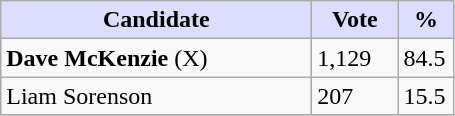<table class="wikitable">
<tr>
<th style="background:#ddf; width:200px;">Candidate</th>
<th style="background:#ddf; width:50px;">Vote</th>
<th style="background:#ddf; width:30px;">%</th>
</tr>
<tr>
<td><strong>Dave McKenzie</strong> (X)</td>
<td>1,129</td>
<td>84.5</td>
</tr>
<tr>
<td>Liam Sorenson</td>
<td>207</td>
<td>15.5</td>
</tr>
<tr>
</tr>
</table>
